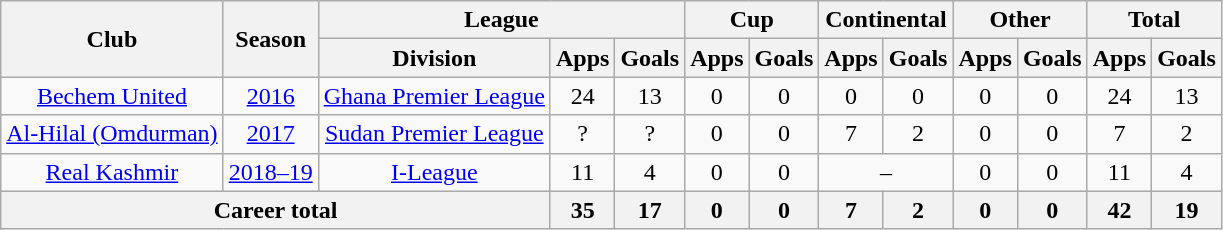<table class="wikitable" style="text-align: center">
<tr>
<th rowspan="2">Club</th>
<th rowspan="2">Season</th>
<th colspan="3">League</th>
<th colspan="2">Cup</th>
<th colspan="2">Continental</th>
<th colspan="2">Other</th>
<th colspan="2">Total</th>
</tr>
<tr>
<th>Division</th>
<th>Apps</th>
<th>Goals</th>
<th>Apps</th>
<th>Goals</th>
<th>Apps</th>
<th>Goals</th>
<th>Apps</th>
<th>Goals</th>
<th>Apps</th>
<th>Goals</th>
</tr>
<tr>
<td><a href='#'>Bechem United</a></td>
<td><a href='#'>2016</a></td>
<td><a href='#'>Ghana Premier League</a></td>
<td>24</td>
<td>13</td>
<td>0</td>
<td>0</td>
<td>0</td>
<td>0</td>
<td>0</td>
<td>0</td>
<td>24</td>
<td>13</td>
</tr>
<tr>
<td><a href='#'>Al-Hilal (Omdurman)</a></td>
<td><a href='#'>2017</a></td>
<td><a href='#'>Sudan Premier League</a></td>
<td>?</td>
<td>?</td>
<td>0</td>
<td>0</td>
<td>7</td>
<td>2</td>
<td>0</td>
<td>0</td>
<td>7</td>
<td>2</td>
</tr>
<tr>
<td><a href='#'>Real Kashmir</a></td>
<td><a href='#'>2018–19</a></td>
<td><a href='#'>I-League</a></td>
<td>11</td>
<td>4</td>
<td>0</td>
<td>0</td>
<td colspan="2">–</td>
<td>0</td>
<td>0</td>
<td>11</td>
<td>4</td>
</tr>
<tr>
<th colspan="3"><strong>Career total</strong></th>
<th>35</th>
<th>17</th>
<th>0</th>
<th>0</th>
<th>7</th>
<th>2</th>
<th>0</th>
<th>0</th>
<th>42</th>
<th>19</th>
</tr>
</table>
